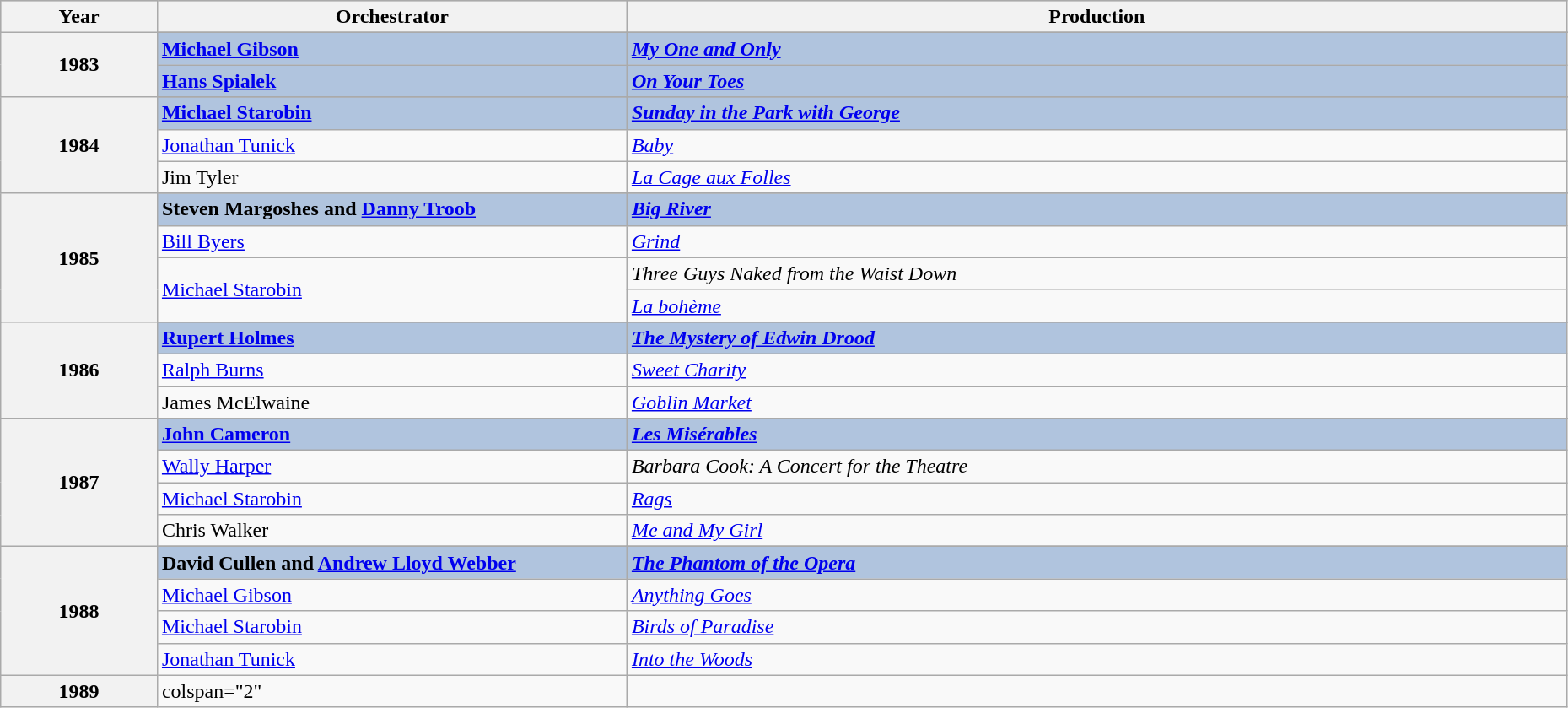<table class="wikitable" style="width:98%;">
<tr style="background:#bebebe;">
<th style="width:10%;">Year</th>
<th style="width:30%;">Orchestrator</th>
<th style="width:60%;">Production</th>
</tr>
<tr>
<th rowspan="3">1983</th>
</tr>
<tr style="background:#B0C4DE">
<td><strong><a href='#'>Michael Gibson</a></strong></td>
<td><strong><em><a href='#'>My One and Only</a></em></strong></td>
</tr>
<tr style="background:#B0C4DE">
<td><strong><a href='#'>Hans Spialek</a></strong></td>
<td><strong><em><a href='#'>On Your Toes</a></em></strong></td>
</tr>
<tr>
<th rowspan="4">1984</th>
</tr>
<tr style="background:#B0C4DE">
<td><strong><a href='#'>Michael Starobin</a></strong></td>
<td><strong><em><a href='#'>Sunday in the Park with George</a></em></strong></td>
</tr>
<tr>
<td><a href='#'>Jonathan Tunick</a></td>
<td><em><a href='#'>Baby</a></em></td>
</tr>
<tr>
<td>Jim Tyler</td>
<td><em><a href='#'>La Cage aux Folles</a></em></td>
</tr>
<tr>
<th rowspan="5">1985</th>
</tr>
<tr style="background:#B0C4DE">
<td><strong>Steven Margoshes and <a href='#'>Danny Troob</a></strong></td>
<td><strong><em><a href='#'>Big River</a></em></strong></td>
</tr>
<tr>
<td><a href='#'>Bill Byers</a></td>
<td><em><a href='#'>Grind</a></em></td>
</tr>
<tr>
<td rowspan="2"><a href='#'>Michael Starobin</a></td>
<td><em>Three Guys Naked from the Waist Down</em></td>
</tr>
<tr>
<td><em><a href='#'>La bohème</a></em></td>
</tr>
<tr>
<th rowspan="4">1986</th>
</tr>
<tr style="background:#B0C4DE">
<td><strong><a href='#'>Rupert Holmes</a></strong></td>
<td><strong><em><a href='#'>The Mystery of Edwin Drood</a></em></strong></td>
</tr>
<tr>
<td><a href='#'>Ralph Burns</a></td>
<td><em><a href='#'>Sweet Charity</a></em></td>
</tr>
<tr>
<td>James McElwaine</td>
<td><em><a href='#'>Goblin Market</a></em></td>
</tr>
<tr>
<th rowspan="5">1987</th>
</tr>
<tr style="background:#B0C4DE">
<td><strong><a href='#'>John Cameron</a></strong></td>
<td><strong><em><a href='#'>Les Misérables</a></em></strong></td>
</tr>
<tr>
<td><a href='#'>Wally Harper</a></td>
<td><em>Barbara Cook: A Concert for the Theatre</em></td>
</tr>
<tr>
<td><a href='#'>Michael Starobin</a></td>
<td><em><a href='#'>Rags</a></em></td>
</tr>
<tr>
<td>Chris Walker</td>
<td><em><a href='#'>Me and My Girl</a></em></td>
</tr>
<tr>
<th rowspan="5">1988</th>
</tr>
<tr style="background:#B0C4DE">
<td><strong>David Cullen and <a href='#'>Andrew Lloyd Webber</a></strong></td>
<td><strong><em><a href='#'>The Phantom of the Opera</a></em></strong></td>
</tr>
<tr>
<td><a href='#'>Michael Gibson</a></td>
<td><em><a href='#'>Anything Goes</a></em></td>
</tr>
<tr>
<td><a href='#'>Michael Starobin</a></td>
<td><em><a href='#'>Birds of Paradise</a></em></td>
</tr>
<tr>
<td><a href='#'>Jonathan Tunick</a></td>
<td><em><a href='#'>Into the Woods</a></em></td>
</tr>
<tr>
<th align="center">1989</th>
<td>colspan="2" </td>
</tr>
</table>
